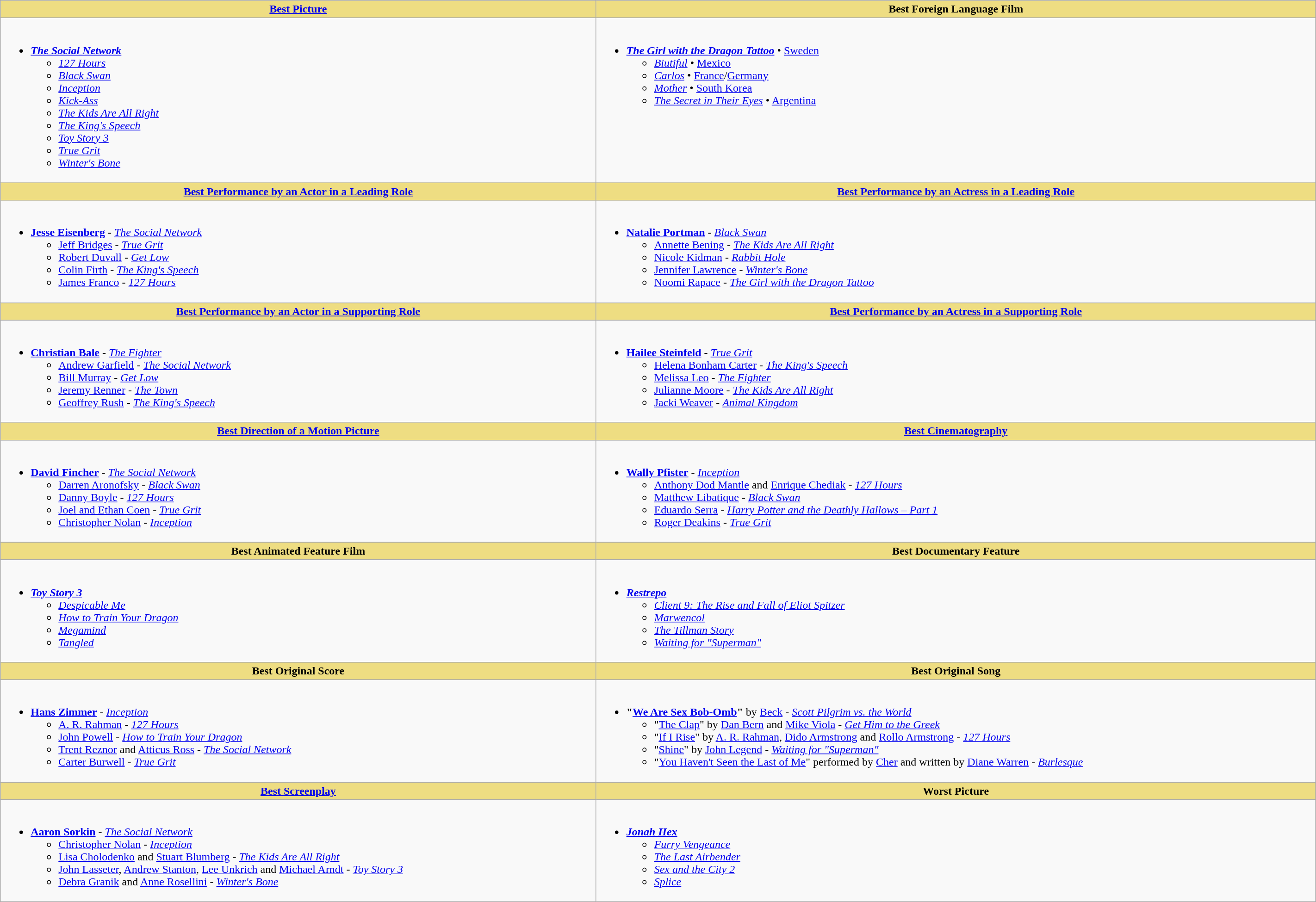<table class=wikitable style="width:150%">
<tr>
<th style="background:#EEDD82;" ! style="width="50%"><a href='#'>Best Picture</a></th>
<th style="background:#EEDD82;" ! style="width="50%">Best Foreign Language Film</th>
</tr>
<tr>
<td valign="top"><br><ul><li><strong><em><a href='#'>The Social Network</a></em></strong><ul><li><em><a href='#'>127 Hours</a></em></li><li><em><a href='#'>Black Swan</a></em></li><li><em><a href='#'>Inception</a></em></li><li><em><a href='#'>Kick-Ass</a></em></li><li><em><a href='#'>The Kids Are All Right</a></em></li><li><em><a href='#'>The King's Speech</a></em></li><li><em><a href='#'>Toy Story 3</a></em></li><li><em><a href='#'>True Grit</a></em></li><li><em><a href='#'>Winter's Bone</a></em></li></ul></li></ul></td>
<td valign="top"><br><ul><li><strong><em><a href='#'>The Girl with the Dragon Tattoo</a></em></strong> • <a href='#'>Sweden</a><ul><li><em><a href='#'>Biutiful</a></em> • <a href='#'>Mexico</a></li><li><em><a href='#'>Carlos</a></em> • <a href='#'>France</a>/<a href='#'>Germany</a></li><li><em><a href='#'>Mother</a></em> • <a href='#'>South Korea</a></li><li><em><a href='#'>The Secret in Their Eyes</a></em> • <a href='#'>Argentina</a></li></ul></li></ul></td>
</tr>
<tr>
<th style="background:#EEDD82;" ! style="width="50%"><a href='#'>Best Performance by an Actor in a Leading Role</a></th>
<th style="background:#EEDD82;" ! style="width="50%"><a href='#'>Best Performance by an Actress in a Leading Role</a></th>
</tr>
<tr>
<td valign="top"><br><ul><li><strong><a href='#'>Jesse Eisenberg</a></strong> - <em><a href='#'>The Social Network</a></em><ul><li><a href='#'>Jeff Bridges</a> - <em><a href='#'>True Grit</a></em></li><li><a href='#'>Robert Duvall</a> - <em><a href='#'>Get Low</a></em></li><li><a href='#'>Colin Firth</a> - <em><a href='#'>The King's Speech</a></em></li><li><a href='#'>James Franco</a> - <em><a href='#'>127 Hours</a></em></li></ul></li></ul></td>
<td valign="top"><br><ul><li><strong><a href='#'>Natalie Portman</a></strong> - <em><a href='#'>Black Swan</a></em><ul><li><a href='#'>Annette Bening</a> - <em><a href='#'>The Kids Are All Right</a></em></li><li><a href='#'>Nicole Kidman</a> - <em><a href='#'>Rabbit Hole</a></em></li><li><a href='#'>Jennifer Lawrence</a> - <em><a href='#'>Winter's Bone</a></em></li><li><a href='#'>Noomi Rapace</a> - <em><a href='#'>The Girl with the Dragon Tattoo</a></em></li></ul></li></ul></td>
</tr>
<tr>
<th style="background:#EEDD82;" ! style="width="50%"><a href='#'>Best Performance by an Actor in a Supporting Role</a></th>
<th style="background:#EEDD82;" ! style="width="50%"><a href='#'>Best Performance by an Actress in a Supporting Role</a></th>
</tr>
<tr>
<td valign="top"><br><ul><li><strong><a href='#'>Christian Bale</a></strong> - <em><a href='#'>The Fighter</a></em><ul><li><a href='#'>Andrew Garfield</a> - <em><a href='#'>The Social Network</a></em></li><li><a href='#'>Bill Murray</a> - <em><a href='#'>Get Low</a></em></li><li><a href='#'>Jeremy Renner</a> - <em><a href='#'>The Town</a></em></li><li><a href='#'>Geoffrey Rush</a> - <em><a href='#'>The King's Speech</a></em></li></ul></li></ul></td>
<td valign="top"><br><ul><li><strong><a href='#'>Hailee Steinfeld</a></strong> - <em><a href='#'>True Grit</a></em><ul><li><a href='#'>Helena Bonham Carter</a> - <em><a href='#'>The King's Speech</a></em></li><li><a href='#'>Melissa Leo</a> - <em><a href='#'>The Fighter</a></em></li><li><a href='#'>Julianne Moore</a> - <em><a href='#'>The Kids Are All Right</a></em></li><li><a href='#'>Jacki Weaver</a> - <em><a href='#'>Animal Kingdom</a></em></li></ul></li></ul></td>
</tr>
<tr>
<th style="background:#EEDD82;" ! style="width="50%"><a href='#'>Best Direction of a Motion Picture</a></th>
<th style="background:#EEDD82;" ! style="width="50%"><a href='#'>Best Cinematography</a></th>
</tr>
<tr>
<td valign="top"><br><ul><li><strong><a href='#'>David Fincher</a></strong> - <em><a href='#'>The Social Network</a></em><ul><li><a href='#'>Darren Aronofsky</a> - <em><a href='#'>Black Swan</a></em></li><li><a href='#'>Danny Boyle</a> - <em><a href='#'>127 Hours</a></em></li><li><a href='#'>Joel and Ethan Coen</a> - <em><a href='#'>True Grit</a></em></li><li><a href='#'>Christopher Nolan</a> - <em><a href='#'>Inception</a></em></li></ul></li></ul></td>
<td valign="top"><br><ul><li><strong><a href='#'>Wally Pfister</a></strong> - <em><a href='#'>Inception</a></em><ul><li><a href='#'>Anthony Dod Mantle</a> and <a href='#'>Enrique Chediak</a> - <em><a href='#'>127 Hours</a></em></li><li><a href='#'>Matthew Libatique</a> - <em><a href='#'>Black Swan</a></em></li><li><a href='#'>Eduardo Serra</a> - <em><a href='#'>Harry Potter and the Deathly Hallows – Part 1</a></em></li><li><a href='#'>Roger Deakins</a> - <em><a href='#'>True Grit</a></em></li></ul></li></ul></td>
</tr>
<tr>
<th style="background:#EEDD82;" ! style="width="50%">Best Animated Feature Film</th>
<th style="background:#EEDD82;" ! style="width="50%">Best Documentary Feature</th>
</tr>
<tr>
<td valign="top"><br><ul><li><strong><em><a href='#'>Toy Story 3</a></em></strong><ul><li><em><a href='#'>Despicable Me</a></em></li><li><em><a href='#'>How to Train Your Dragon</a></em></li><li><em><a href='#'>Megamind</a></em></li><li><em><a href='#'>Tangled</a></em></li></ul></li></ul></td>
<td valign="top"><br><ul><li><strong><em><a href='#'>Restrepo</a></em></strong><ul><li><em><a href='#'>Client 9: The Rise and Fall of Eliot Spitzer</a></em></li><li><em><a href='#'>Marwencol</a></em></li><li><em><a href='#'>The Tillman Story</a></em></li><li><em><a href='#'>Waiting for "Superman"</a></em></li></ul></li></ul></td>
</tr>
<tr>
<th style="background:#EEDD82;" ! style="width="50%">Best Original Score</th>
<th style="background:#EEDD82;" ! style="width="50%">Best Original Song</th>
</tr>
<tr>
<td valign="top"><br><ul><li><strong><a href='#'>Hans Zimmer</a></strong> - <em><a href='#'>Inception</a></em><ul><li><a href='#'>A. R. Rahman</a> - <em><a href='#'>127 Hours</a></em></li><li><a href='#'>John Powell</a> - <em><a href='#'>How to Train Your Dragon</a></em></li><li><a href='#'>Trent Reznor</a> and <a href='#'>Atticus Ross</a> - <em><a href='#'>The Social Network</a></em></li><li><a href='#'>Carter Burwell</a> - <em><a href='#'>True Grit</a></em></li></ul></li></ul></td>
<td valign="top"><br><ul><li><strong>"<a href='#'>We Are Sex Bob-Omb</a>"</strong> by <a href='#'>Beck</a> - <em><a href='#'>Scott Pilgrim vs. the World</a></em><ul><li>"<a href='#'>The Clap</a>" by <a href='#'>Dan Bern</a> and <a href='#'>Mike Viola</a> - <em><a href='#'>Get Him to the Greek</a></em></li><li>"<a href='#'>If I Rise</a>" by <a href='#'>A. R. Rahman</a>, <a href='#'>Dido Armstrong</a> and <a href='#'>Rollo Armstrong</a> - <em><a href='#'>127 Hours</a></em></li><li>"<a href='#'>Shine</a>" by <a href='#'>John Legend</a> - <em><a href='#'>Waiting for "Superman"</a></em></li><li>"<a href='#'>You Haven't Seen the Last of Me</a>" performed by <a href='#'>Cher</a> and written by <a href='#'>Diane Warren</a> - <em><a href='#'>Burlesque</a></em></li></ul></li></ul></td>
</tr>
<tr>
<th style="background:#EEDD82;" ! style="width="50%"><a href='#'>Best Screenplay</a></th>
<th style="background:#EEDD82;" ! style="width="50%">Worst Picture</th>
</tr>
<tr>
<td valign="top"><br><ul><li><strong><a href='#'>Aaron Sorkin</a></strong> - <em><a href='#'>The Social Network</a></em><ul><li><a href='#'>Christopher Nolan</a> - <em><a href='#'>Inception</a></em></li><li><a href='#'>Lisa Cholodenko</a> and <a href='#'>Stuart Blumberg</a> - <em><a href='#'>The Kids Are All Right</a></em></li><li><a href='#'>John Lasseter</a>, <a href='#'>Andrew Stanton</a>, <a href='#'>Lee Unkrich</a> and <a href='#'>Michael Arndt</a> - <em><a href='#'>Toy Story 3</a></em></li><li><a href='#'>Debra Granik</a> and <a href='#'>Anne Rosellini</a> - <em><a href='#'>Winter's Bone</a></em></li></ul></li></ul></td>
<td valign="top"><br><ul><li><strong><em><a href='#'>Jonah Hex</a></em></strong><ul><li><em><a href='#'>Furry Vengeance</a></em></li><li><em><a href='#'>The Last Airbender</a></em></li><li><em><a href='#'>Sex and the City 2</a></em></li><li><em><a href='#'>Splice</a></em></li></ul></li></ul></td>
</tr>
</table>
